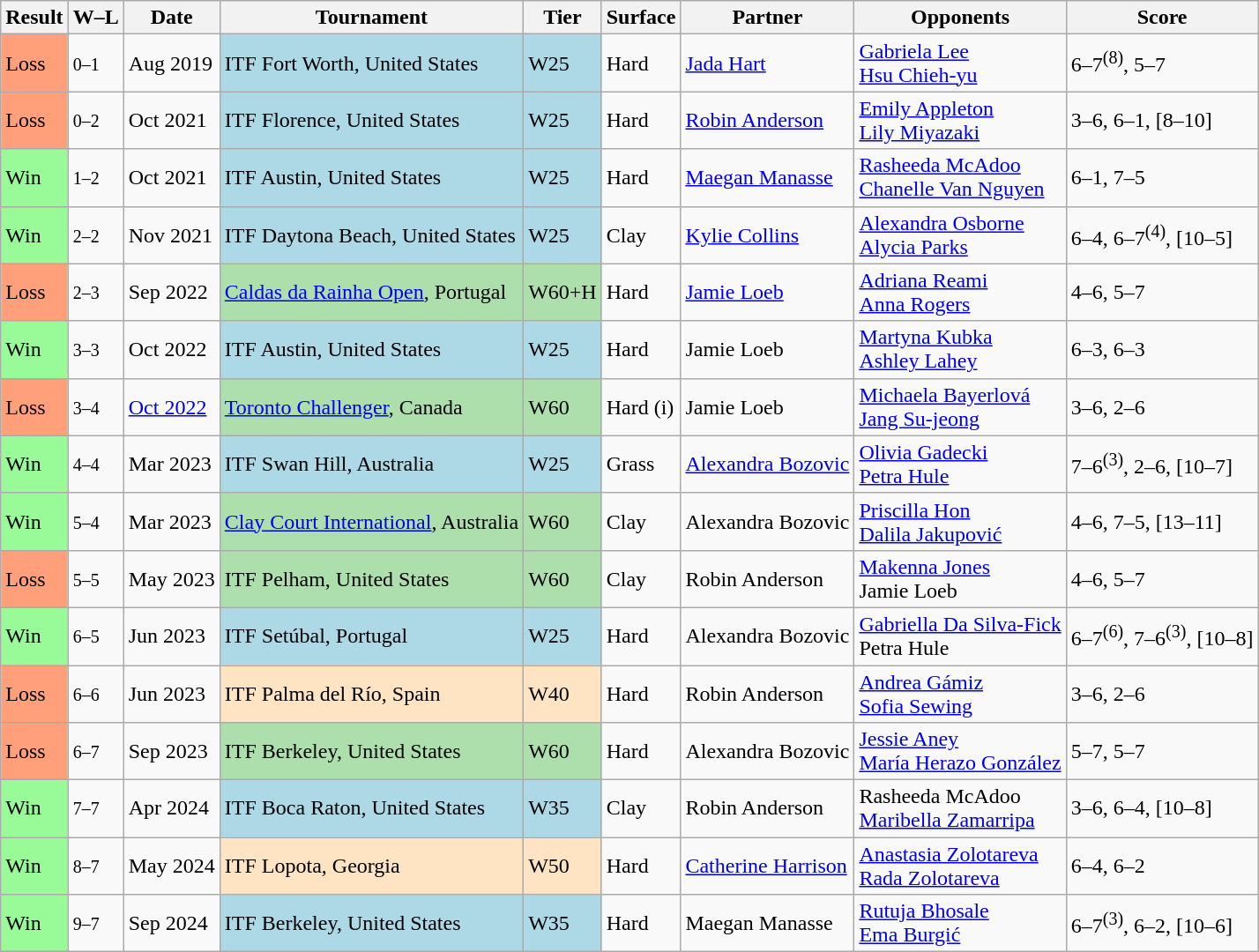<table class="wikitable sortable">
<tr>
<th>Result</th>
<th class=unsortable>W–L</th>
<th>Date</th>
<th>Tournament</th>
<th>Tier</th>
<th>Surface</th>
<th>Partner</th>
<th>Opponents</th>
<th class=unsortable>Score</th>
</tr>
<tr>
<td style="background:#ffa07a;">Loss</td>
<td><small>0–1</small></td>
<td>Aug 2019</td>
<td style="background:lightblue;">ITF Fort Worth, United States</td>
<td style="background:lightblue;">W25</td>
<td>Hard</td>
<td> <a href='#'>Jada Hart</a></td>
<td> <a href='#'>Gabriela Lee</a> <br>  <a href='#'>Hsu Chieh-yu</a></td>
<td>6–7<sup>(8)</sup>, 5–7</td>
</tr>
<tr>
<td style="background:#ffa07a;">Loss</td>
<td><small>0–2</small></td>
<td>Oct 2021</td>
<td style="background:lightblue;">ITF Florence, United States</td>
<td style="background:lightblue;">W25</td>
<td>Hard</td>
<td> <a href='#'>Robin Anderson</a></td>
<td> <a href='#'>Emily Appleton</a> <br>  <a href='#'>Lily Miyazaki</a></td>
<td>3–6, 6–1, [8–10]</td>
</tr>
<tr>
<td style="background:#98FB98;">Win</td>
<td><small>1–2</small></td>
<td>Oct 2021</td>
<td style="background:lightblue;">ITF Austin, United States</td>
<td style="background:lightblue;">W25</td>
<td>Hard</td>
<td> <a href='#'>Maegan Manasse</a></td>
<td> <a href='#'>Rasheeda McAdoo</a> <br>  <a href='#'>Chanelle Van Nguyen</a></td>
<td>6–1, 7–5</td>
</tr>
<tr>
<td style="background:#98FB98;">Win</td>
<td><small>2–2</small></td>
<td>Nov 2021</td>
<td style="background:lightblue;">ITF Daytona Beach, United States</td>
<td style="background:lightblue;">W25</td>
<td>Clay</td>
<td> <a href='#'>Kylie Collins</a></td>
<td> <a href='#'>Alexandra Osborne</a> <br>  <a href='#'>Alycia Parks</a></td>
<td>6–4, 6–7<sup>(4)</sup>, [10–5]</td>
</tr>
<tr>
<td style="background:#ffa07a;">Loss</td>
<td><small>2–3</small></td>
<td>Sep 2022</td>
<td style="background:#addfad;"><a href='#'>Caldas da Rainha Open</a>, Portugal</td>
<td style="background:#addfad;">W60+H</td>
<td>Hard</td>
<td> <a href='#'>Jamie Loeb</a></td>
<td> <a href='#'>Adriana Reami</a> <br>  <a href='#'>Anna Rogers</a></td>
<td>4–6, 5–7</td>
</tr>
<tr>
<td style="background:#98FB98;">Win</td>
<td><small>3–3</small></td>
<td>Oct 2022</td>
<td style="background:lightblue;">ITF Austin, United States</td>
<td style="background:lightblue;">W25</td>
<td>Hard</td>
<td> Jamie Loeb</td>
<td> <a href='#'>Martyna Kubka</a> <br>  <a href='#'>Ashley Lahey</a></td>
<td>6–3, 6–3</td>
</tr>
<tr>
<td style="background:#ffa07a;">Loss</td>
<td><small>3–4</small></td>
<td><a href='#'>Oct 2022</a></td>
<td style="background:#addfad;"><a href='#'>Toronto Challenger</a>, Canada</td>
<td style="background:#addfad;">W60</td>
<td>Hard (i)</td>
<td> Jamie Loeb</td>
<td> <a href='#'>Michaela Bayerlová</a> <br>  <a href='#'>Jang Su-jeong</a></td>
<td>3–6, 2–6</td>
</tr>
<tr>
<td style="background:#98FB98;">Win</td>
<td><small>4–4</small></td>
<td>Mar 2023</td>
<td style="background:lightblue;">ITF Swan Hill, Australia</td>
<td style="background:lightblue;">W25</td>
<td>Grass</td>
<td> <a href='#'>Alexandra Bozovic</a></td>
<td> <a href='#'>Olivia Gadecki</a> <br>  <a href='#'>Petra Hule</a></td>
<td>7–6<sup>(3)</sup>, 2–6, [10–7]</td>
</tr>
<tr>
<td style="background:#98FB98;">Win</td>
<td><small>5–4</small></td>
<td>Mar 2023</td>
<td style="background:#addfad;"><a href='#'>Clay Court International</a>, Australia</td>
<td style="background:#addfad;">W60</td>
<td>Clay</td>
<td> Alexandra Bozovic</td>
<td> <a href='#'>Priscilla Hon</a> <br>  <a href='#'>Dalila Jakupović</a></td>
<td>4–6, 7–5, [13–11]</td>
</tr>
<tr>
<td style="background:#ffa07a;">Loss</td>
<td><small>5–5</small></td>
<td>May 2023</td>
<td style="background:#addfad;">ITF Pelham, United States</td>
<td style="background:#addfad;">W60</td>
<td>Clay</td>
<td> Robin Anderson</td>
<td> <a href='#'>Makenna Jones</a> <br>  Jamie Loeb</td>
<td>4–6, 5–7</td>
</tr>
<tr>
<td style="background:#98FB98;">Win</td>
<td><small>6–5</small></td>
<td>Jun 2023</td>
<td style="background:lightblue;">ITF Setúbal, Portugal</td>
<td style="background:lightblue;">W25</td>
<td>Hard</td>
<td> Alexandra Bozovic</td>
<td> <a href='#'>Gabriella Da Silva-Fick</a> <br>  Petra Hule</td>
<td>6–7<sup>(6)</sup>, 7–6<sup>(3)</sup>, [10–8]</td>
</tr>
<tr>
<td style="background:#ffa07a;">Loss</td>
<td><small>6–6</small></td>
<td>Jun 2023</td>
<td style="background:#ffe4c4;">ITF Palma del Río, Spain</td>
<td style="background:#ffe4c4;">W40</td>
<td>Hard</td>
<td> Robin Anderson</td>
<td> <a href='#'>Andrea Gámiz</a> <br>  <a href='#'>Sofia Sewing</a></td>
<td>3–6, 2–6</td>
</tr>
<tr>
<td style="background:#ffa07a;">Loss</td>
<td><small>6–7</small></td>
<td>Sep 2023</td>
<td style="background:#addfad;">ITF Berkeley, United States</td>
<td style="background:#addfad;">W60</td>
<td>Hard</td>
<td> Alexandra Bozovic</td>
<td> <a href='#'>Jessie Aney</a> <br>  <a href='#'>María Herazo González</a></td>
<td>5–7, 5–7</td>
</tr>
<tr>
<td style="background:#98FB98;">Win</td>
<td><small>7–7</small></td>
<td>Apr 2024</td>
<td style="background:lightblue;">ITF Boca Raton, United States</td>
<td style="background:lightblue;">W35</td>
<td>Clay</td>
<td> Robin Anderson</td>
<td> Rasheeda McAdoo <br>  <a href='#'>Maribella Zamarripa</a></td>
<td>3–6, 6–4, [10–8]</td>
</tr>
<tr>
<td style="background:#98FB98;">Win</td>
<td><small>8–7</small></td>
<td>May 2024</td>
<td style="background:#ffe4c4;">ITF Lopota, Georgia</td>
<td style="background:#ffe4c4;">W50</td>
<td>Hard</td>
<td> <a href='#'>Catherine Harrison</a></td>
<td> <a href='#'>Anastasia Zolotareva</a> <br>  <a href='#'>Rada Zolotareva</a></td>
<td>6–4, 6–2</td>
</tr>
<tr>
<td style="background:#98FB98;">Win</td>
<td><small>9–7</small></td>
<td>Sep 2024</td>
<td style="background:lightblue;">ITF Berkeley, United States</td>
<td style="background:lightblue;">W35</td>
<td>Hard</td>
<td> Maegan Manasse</td>
<td> <a href='#'>Rutuja Bhosale</a> <br>  <a href='#'>Ema Burgić</a></td>
<td>6–7<sup>(3)</sup>, 6–2, [10–6]</td>
</tr>
</table>
